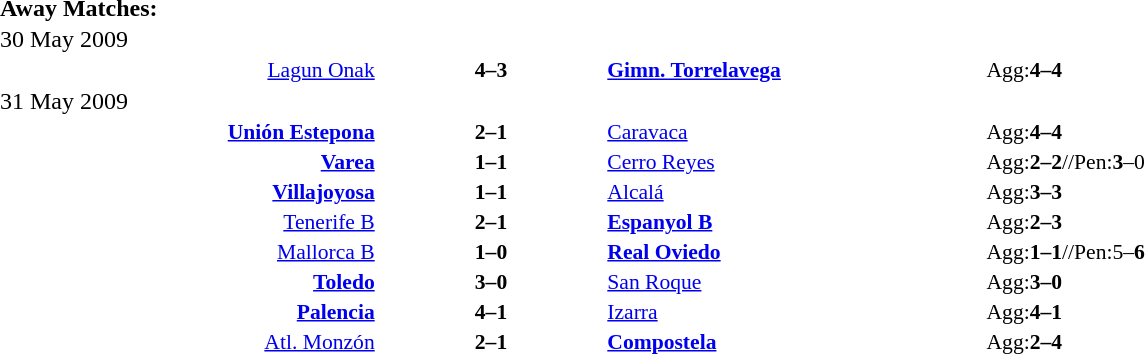<table width=100% cellspacing=1>
<tr>
<th width=20%></th>
<th width=12%></th>
<th width=20%></th>
<th></th>
</tr>
<tr>
<td><strong>Away Matches:</strong></td>
</tr>
<tr>
<td>30 May 2009</td>
</tr>
<tr style=font-size:90%>
<td align=right><a href='#'>Lagun Onak</a></td>
<td align=center><strong>4–3</strong></td>
<td><strong><a href='#'>Gimn. Torrelavega</a></strong></td>
<td>Agg:<strong>4–4</strong></td>
</tr>
<tr>
<td>31 May 2009</td>
</tr>
<tr style=font-size:90%>
<td align=right><strong><a href='#'>Unión Estepona</a></strong></td>
<td align=center><strong>2–1</strong></td>
<td><a href='#'>Caravaca</a></td>
<td>Agg:<strong>4–4</strong></td>
</tr>
<tr style=font-size:90%>
<td align=right><strong><a href='#'>Varea</a></strong></td>
<td align=center><strong>1–1</strong></td>
<td><a href='#'>Cerro Reyes</a></td>
<td>Agg:<strong>2–2</strong>//Pen:<strong>3</strong>–0</td>
</tr>
<tr style=font-size:90%>
<td align=right><strong><a href='#'>Villajoyosa</a></strong></td>
<td align=center><strong>1–1</strong></td>
<td><a href='#'>Alcalá</a></td>
<td>Agg:<strong>3–3</strong></td>
</tr>
<tr style=font-size:90%>
<td align=right><a href='#'>Tenerife B</a></td>
<td align=center><strong>2–1</strong></td>
<td><strong><a href='#'>Espanyol B</a></strong></td>
<td>Agg:<strong>2–3</strong></td>
</tr>
<tr style=font-size:90%>
<td align=right><a href='#'>Mallorca B</a></td>
<td align=center><strong>1–0</strong></td>
<td><strong><a href='#'>Real Oviedo</a></strong></td>
<td>Agg:<strong>1–1</strong>//Pen:5–<strong>6</strong></td>
</tr>
<tr style=font-size:90%>
<td align=right><strong><a href='#'>Toledo</a></strong></td>
<td align=center><strong>3–0</strong></td>
<td><a href='#'>San Roque</a></td>
<td>Agg:<strong>3–0</strong></td>
</tr>
<tr style=font-size:90%>
<td align=right><strong><a href='#'>Palencia</a></strong></td>
<td align=center><strong>4–1</strong></td>
<td><a href='#'>Izarra</a></td>
<td>Agg:<strong>4–1</strong></td>
</tr>
<tr style=font-size:90%>
<td align=right><a href='#'>Atl. Monzón</a></td>
<td align=center><strong>2–1</strong></td>
<td><strong><a href='#'>Compostela</a></strong></td>
<td>Agg:<strong>2–4</strong></td>
</tr>
</table>
